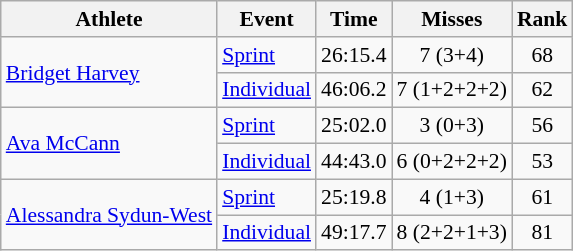<table class="wikitable" style="font-size:90%">
<tr>
<th>Athlete</th>
<th>Event</th>
<th>Time</th>
<th>Misses</th>
<th>Rank</th>
</tr>
<tr align=center>
<td align=left rowspan=2><a href='#'>Bridget Harvey</a></td>
<td align=left><a href='#'>Sprint</a></td>
<td>26:15.4</td>
<td>7 (3+4)</td>
<td>68</td>
</tr>
<tr align=center>
<td align=left><a href='#'>Individual</a></td>
<td>46:06.2</td>
<td>7 (1+2+2+2)</td>
<td>62</td>
</tr>
<tr align=center>
<td align=left rowspan=2><a href='#'>Ava McCann</a></td>
<td align=left><a href='#'>Sprint</a></td>
<td>25:02.0</td>
<td>3 (0+3)</td>
<td>56</td>
</tr>
<tr align=center>
<td align=left><a href='#'>Individual</a></td>
<td>44:43.0</td>
<td>6 (0+2+2+2)</td>
<td>53</td>
</tr>
<tr align=center>
<td align=left rowspan=2><a href='#'>Alessandra Sydun-West</a></td>
<td align=left><a href='#'>Sprint</a></td>
<td>25:19.8</td>
<td>4 (1+3)</td>
<td>61</td>
</tr>
<tr align=center>
<td align=left><a href='#'>Individual</a></td>
<td>49:17.7</td>
<td>8 (2+2+1+3)</td>
<td>81</td>
</tr>
</table>
